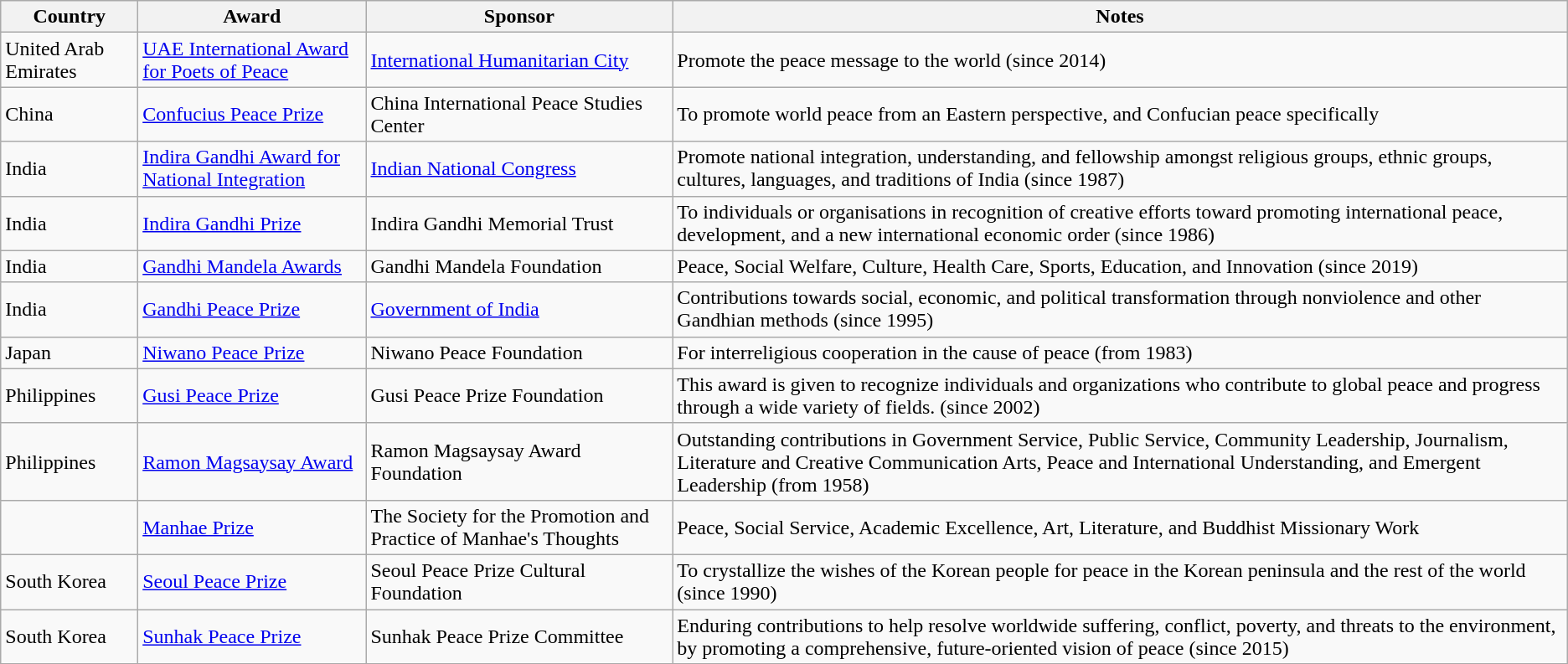<table class="wikitable sortable">
<tr>
<th>Country</th>
<th>Award</th>
<th>Sponsor</th>
<th>Notes</th>
</tr>
<tr>
<td>United Arab Emirates</td>
<td data-sort-value="UAE"><a href='#'>UAE International Award for Poets of Peace</a></td>
<td><a href='#'>International Humanitarian City</a></td>
<td>Promote the peace message to the world (since 2014)</td>
</tr>
<tr>
<td>China</td>
<td data-sort-value="Confucius"><a href='#'>Confucius Peace Prize</a></td>
<td>China International Peace Studies Center</td>
<td>To promote world peace from an Eastern perspective, and Confucian peace specifically</td>
</tr>
<tr>
<td>India</td>
<td data-sort-value="Gandhi Indira Award"><a href='#'>Indira Gandhi Award for National Integration</a></td>
<td><a href='#'>Indian National Congress</a></td>
<td>Promote national integration, understanding, and fellowship amongst religious groups, ethnic groups, cultures, languages, and traditions of India  (since 1987)</td>
</tr>
<tr>
<td>India</td>
<td data-sort-value="Gandhi Indira Prize"><a href='#'>Indira Gandhi Prize</a></td>
<td>Indira Gandhi Memorial Trust</td>
<td>To individuals or organisations in recognition of creative efforts toward promoting international peace, development, and a new international economic order (since 1986)</td>
</tr>
<tr>
<td>India</td>
<td data-sort-value="Gandhi Mandela"><a href='#'>Gandhi Mandela Awards</a></td>
<td>Gandhi Mandela Foundation</td>
<td>Peace, Social Welfare, Culture, Health Care, Sports, Education, and Innovation (since 2019)</td>
</tr>
<tr>
<td>India</td>
<td data-sort-value="Gandhi Prize"><a href='#'>Gandhi Peace Prize</a></td>
<td><a href='#'>Government of India</a></td>
<td>Contributions towards social, economic, and political transformation through nonviolence and other Gandhian methods (since 1995)</td>
</tr>
<tr>
<td>Japan</td>
<td data-sort-value="Niwano"><a href='#'>Niwano Peace Prize</a></td>
<td>Niwano Peace Foundation</td>
<td>For interreligious cooperation in the cause of peace (from 1983)</td>
</tr>
<tr>
<td>Philippines</td>
<td data-sort-value="Gusi"><a href='#'>Gusi Peace Prize</a></td>
<td>Gusi Peace Prize Foundation</td>
<td>This award is given to recognize individuals and organizations who contribute to global peace and progress through a wide variety of fields. (since 2002)</td>
</tr>
<tr>
<td>Philippines</td>
<td data-sort-value="Magsaysay"><a href='#'>Ramon Magsaysay Award</a></td>
<td>Ramon Magsaysay Award Foundation</td>
<td>Outstanding contributions in Government Service, Public Service, Community Leadership, Journalism, Literature and Creative Communication Arts, Peace and International Understanding, and Emergent Leadership (from 1958)</td>
</tr>
<tr>
<td></td>
<td data-sort-value="Manhae"><a href='#'>Manhae Prize</a></td>
<td>The Society for the Promotion and Practice of Manhae's Thoughts</td>
<td>Peace, Social Service, Academic Excellence, Art, Literature, and Buddhist Missionary Work</td>
</tr>
<tr>
<td>South Korea</td>
<td data-sort-value="Seoul"><a href='#'>Seoul Peace Prize</a></td>
<td>Seoul Peace Prize Cultural Foundation</td>
<td>To crystallize the wishes of the Korean people for peace in the Korean peninsula and the rest of the world (since 1990)</td>
</tr>
<tr>
<td>South Korea</td>
<td data-sort-value="Sunhak"><a href='#'>Sunhak Peace Prize</a></td>
<td>Sunhak Peace Prize Committee</td>
<td>Enduring contributions to help resolve worldwide suffering, conflict, poverty, and threats to the environment, by promoting a comprehensive, future-oriented vision of peace (since 2015)</td>
</tr>
</table>
